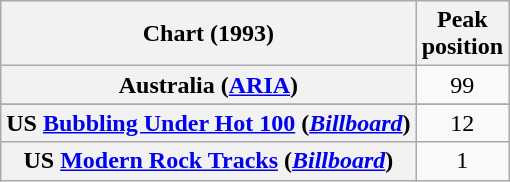<table class="wikitable sortable plainrowheaders" style="text-align:center">
<tr>
<th>Chart (1993)</th>
<th>Peak<br>position</th>
</tr>
<tr>
<th scope="row">Australia (<a href='#'>ARIA</a>)</th>
<td>99</td>
</tr>
<tr>
</tr>
<tr>
<th scope="row">US <a href='#'>Bubbling Under Hot 100</a> (<em><a href='#'>Billboard</a></em>)</th>
<td>12</td>
</tr>
<tr>
<th scope="row">US <a href='#'>Modern Rock Tracks</a> (<em><a href='#'>Billboard</a></em>)</th>
<td>1</td>
</tr>
</table>
